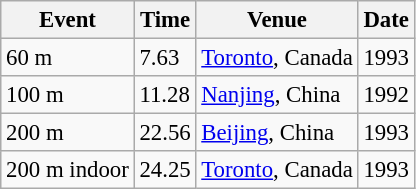<table class="wikitable" style="border-collapse: collapse; font-size: 95%;">
<tr>
<th scope=col>Event</th>
<th scope=col>Time</th>
<th scope=col>Venue</th>
<th scope=col>Date</th>
</tr>
<tr>
<td>60 m</td>
<td>7.63</td>
<td><a href='#'>Toronto</a>, Canada</td>
<td>1993</td>
</tr>
<tr>
<td>100 m</td>
<td>11.28</td>
<td><a href='#'>Nanjing</a>, China</td>
<td>1992</td>
</tr>
<tr>
<td>200 m</td>
<td>22.56</td>
<td><a href='#'>Beijing</a>, China</td>
<td>1993</td>
</tr>
<tr>
<td>200 m indoor</td>
<td>24.25</td>
<td><a href='#'>Toronto</a>, Canada</td>
<td>1993</td>
</tr>
</table>
